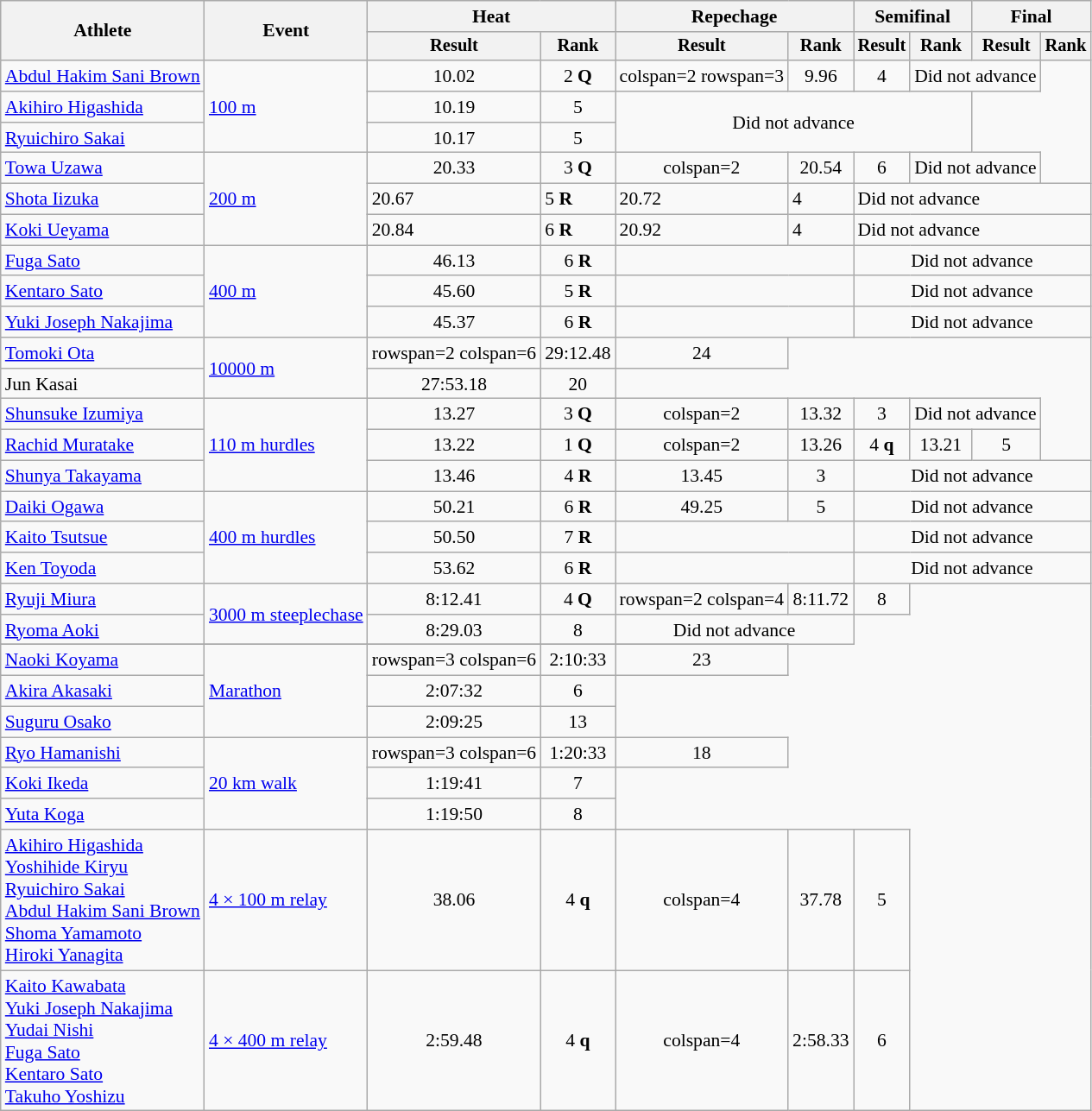<table class="wikitable" style="font-size:90%">
<tr>
<th rowspan="2">Athlete</th>
<th rowspan="2">Event</th>
<th colspan="2">Heat</th>
<th colspan="2">Repechage</th>
<th colspan="2">Semifinal</th>
<th colspan="2">Final</th>
</tr>
<tr style="font-size:95%">
<th>Result</th>
<th>Rank</th>
<th>Result</th>
<th>Rank</th>
<th>Result</th>
<th>Rank</th>
<th>Result</th>
<th>Rank</th>
</tr>
<tr align=center>
<td align=left><a href='#'>Abdul Hakim Sani Brown</a></td>
<td rowspan=3 align=left><a href='#'>100 m</a></td>
<td>10.02</td>
<td>2 <strong>Q</strong></td>
<td>colspan=2 rowspan=3 </td>
<td>9.96</td>
<td>4</td>
<td colspan="2">Did not advance</td>
</tr>
<tr align=center>
<td align=left><a href='#'>Akihiro Higashida</a></td>
<td>10.19</td>
<td>5</td>
<td colspan=4 rowspan=2>Did not advance</td>
</tr>
<tr align=center>
<td align=left><a href='#'>Ryuichiro Sakai</a></td>
<td>10.17</td>
<td>5</td>
</tr>
<tr align=center>
<td align=left><a href='#'>Towa Uzawa</a></td>
<td rowspan=3 align=left><a href='#'>200 m</a></td>
<td>20.33</td>
<td>3 <strong>Q</strong></td>
<td>colspan=2 </td>
<td>20.54</td>
<td>6</td>
<td colspan=2>Did not advance</td>
</tr>
<tr>
<td><a href='#'>Shota Iizuka</a></td>
<td>20.67</td>
<td>5 <strong>R</strong></td>
<td>20.72</td>
<td>4</td>
<td colspan=4>Did not advance</td>
</tr>
<tr>
<td><a href='#'>Koki Ueyama</a></td>
<td>20.84</td>
<td>6 <strong>R</strong></td>
<td>20.92</td>
<td>4</td>
<td colspan=4>Did not advance</td>
</tr>
<tr align=center>
<td align=left><a href='#'>Fuga Sato</a></td>
<td align=left rowspan=3><a href='#'>400 m</a></td>
<td>46.13</td>
<td>6 <strong>R</strong></td>
<td colspan=2></td>
<td colspan=4>Did not advance</td>
</tr>
<tr align=center>
<td align=left><a href='#'>Kentaro Sato</a></td>
<td>45.60</td>
<td>5 <strong>R</strong></td>
<td colspan=2></td>
<td colspan=4>Did not advance</td>
</tr>
<tr align=center>
<td align=left><a href='#'>Yuki Joseph Nakajima</a></td>
<td>45.37</td>
<td>6 <strong>R</strong></td>
<td colspan=2></td>
<td colspan=4>Did not advance</td>
</tr>
<tr align=center>
<td align=left><a href='#'>Tomoki Ota</a></td>
<td align=left rowspan=2><a href='#'>10000 m</a></td>
<td>rowspan=2 colspan=6 </td>
<td>29:12.48</td>
<td>24</td>
</tr>
<tr align=center>
<td align=left>Jun Kasai</td>
<td>27:53.18</td>
<td>20</td>
</tr>
<tr align=center>
<td align=left><a href='#'>Shunsuke Izumiya</a></td>
<td align=left rowspan=3><a href='#'>110 m hurdles</a></td>
<td>13.27</td>
<td>3 <strong>Q</strong></td>
<td>colspan=2 </td>
<td>13.32</td>
<td>3</td>
<td colspan=2>Did not advance</td>
</tr>
<tr align=center>
<td align=left><a href='#'>Rachid Muratake</a></td>
<td>13.22</td>
<td>1 <strong>Q</strong></td>
<td>colspan=2 </td>
<td>13.26</td>
<td>4 <strong>q</strong></td>
<td>13.21</td>
<td>5</td>
</tr>
<tr align=center>
<td align=left><a href='#'>Shunya Takayama</a></td>
<td>13.46</td>
<td>4 <strong>R</strong></td>
<td>13.45</td>
<td>3</td>
<td colspan=4>Did not advance</td>
</tr>
<tr align=center>
<td align=left><a href='#'>Daiki Ogawa</a></td>
<td align=left rowspan=3><a href='#'>400 m hurdles</a></td>
<td>50.21</td>
<td>6 <strong>R</strong></td>
<td>49.25</td>
<td>5</td>
<td colspan=4>Did not advance</td>
</tr>
<tr align=center>
<td align=left><a href='#'>Kaito Tsutsue</a></td>
<td>50.50</td>
<td>7 <strong>R</strong></td>
<td colspan=2></td>
<td colspan=4>Did not advance</td>
</tr>
<tr align=center>
<td align=left><a href='#'>Ken Toyoda</a></td>
<td>53.62</td>
<td>6 <strong>R</strong></td>
<td colspan=2></td>
<td colspan=4>Did not advance</td>
</tr>
<tr align=center>
<td align=left><a href='#'>Ryuji Miura</a></td>
<td rowspan=2 align=left><a href='#'>3000 m steeplechase</a></td>
<td>8:12.41</td>
<td>4 <strong>Q</strong></td>
<td>rowspan=2 colspan=4 </td>
<td>8:11.72</td>
<td>8</td>
</tr>
<tr align=center>
<td align=left><a href='#'>Ryoma Aoki</a></td>
<td>8:29.03</td>
<td>8</td>
<td colspan=2>Did not advance</td>
</tr>
<tr>
</tr>
<tr align=center>
<td align=left><a href='#'>Naoki Koyama</a></td>
<td align=left rowspan=3><a href='#'>Marathon</a></td>
<td>rowspan=3 colspan=6 </td>
<td>2:10:33</td>
<td>23</td>
</tr>
<tr align=center>
<td align=left><a href='#'>Akira Akasaki</a></td>
<td>2:07:32</td>
<td>6</td>
</tr>
<tr align=center>
<td align=left><a href='#'>Suguru Osako</a></td>
<td>2:09:25</td>
<td>13</td>
</tr>
<tr align=center>
<td align=left><a href='#'>Ryo Hamanishi</a></td>
<td align=left rowspan=3><a href='#'>20 km walk</a></td>
<td>rowspan=3 colspan=6 </td>
<td>1:20:33</td>
<td>18</td>
</tr>
<tr align=center>
<td align=left><a href='#'>Koki Ikeda</a></td>
<td>1:19:41</td>
<td>7</td>
</tr>
<tr align=center>
<td align=left><a href='#'>Yuta Koga</a></td>
<td>1:19:50</td>
<td>8</td>
</tr>
<tr align=center>
<td align=left><a href='#'>Akihiro Higashida</a><br><a href='#'>Yoshihide Kiryu</a><br><a href='#'>Ryuichiro Sakai</a><br><a href='#'>Abdul Hakim Sani Brown</a><br><a href='#'>Shoma Yamamoto</a><br><a href='#'>Hiroki Yanagita</a></td>
<td align=left><a href='#'>4 × 100 m relay</a></td>
<td>38.06 <strong></strong></td>
<td>4 <strong>q</strong></td>
<td>colspan=4 </td>
<td>37.78 <strong></strong></td>
<td>5</td>
</tr>
<tr align=center>
<td align=left><a href='#'>Kaito Kawabata</a><br><a href='#'>Yuki Joseph Nakajima</a><br><a href='#'>Yudai Nishi</a><br><a href='#'>Fuga Sato</a><br><a href='#'>Kentaro Sato</a><br><a href='#'>Takuho Yoshizu</a></td>
<td align=left><a href='#'>4 × 400 m relay</a></td>
<td>2:59.48 <strong></strong></td>
<td>4 <strong>q</strong></td>
<td>colspan=4 </td>
<td>2:58.33 <strong></strong></td>
<td>6</td>
</tr>
</table>
